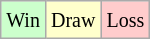<table class="wikitable">
<tr>
<td style="background-color: #CCFFCC;"><small>Win</small></td>
<td style="background-color: #FFFFCC;"><small>Draw</small></td>
<td style="background-color: #FFCCCC;"><small>Loss</small></td>
</tr>
</table>
